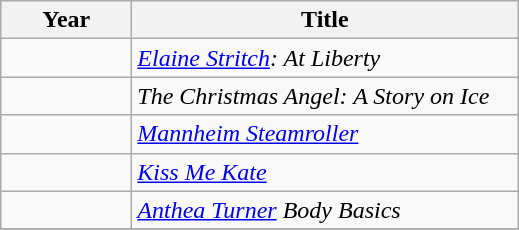<table class="wikitable">
<tr>
<th width="80">Year</th>
<th width="250">Title</th>
</tr>
<tr>
<td></td>
<td><em><a href='#'>Elaine Stritch</a>: At Liberty</em></td>
</tr>
<tr>
<td></td>
<td><em>The Christmas Angel: A Story on Ice</em></td>
</tr>
<tr>
<td></td>
<td><em><a href='#'>Mannheim Steamroller</a></em></td>
</tr>
<tr>
<td></td>
<td><em><a href='#'>Kiss Me Kate</a></em></td>
</tr>
<tr>
<td></td>
<td><em><a href='#'>Anthea Turner</a> Body Basics</em></td>
</tr>
<tr>
</tr>
</table>
